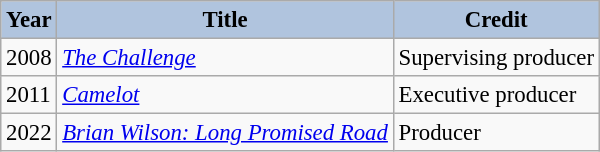<table class="wikitable" style="font-size:95%;">
<tr>
<th style="background:#B0C4DE;">Year</th>
<th style="background:#B0C4DE;">Title</th>
<th style="background:#B0C4DE;">Credit</th>
</tr>
<tr>
<td>2008</td>
<td><em><a href='#'>The Challenge</a></em></td>
<td>Supervising producer</td>
</tr>
<tr>
<td>2011</td>
<td><em><a href='#'>Camelot</a></em></td>
<td>Executive producer</td>
</tr>
<tr>
<td>2022</td>
<td><em><a href='#'>Brian Wilson: Long Promised Road</a> </em></td>
<td>Producer</td>
</tr>
</table>
